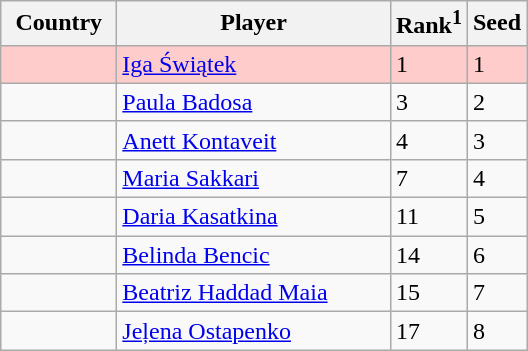<table class="sortable wikitable">
<tr>
<th width="70">Country</th>
<th width="175">Player</th>
<th>Rank<sup>1</sup></th>
<th>Seed</th>
</tr>
<tr style="background:#fcc;">
<td></td>
<td><a href='#'>Iga Świątek</a></td>
<td>1</td>
<td>1</td>
</tr>
<tr>
<td></td>
<td><a href='#'>Paula Badosa</a></td>
<td>3</td>
<td>2</td>
</tr>
<tr>
<td></td>
<td><a href='#'>Anett Kontaveit</a></td>
<td>4</td>
<td>3</td>
</tr>
<tr>
<td></td>
<td><a href='#'>Maria Sakkari</a></td>
<td>7</td>
<td>4</td>
</tr>
<tr>
<td></td>
<td><a href='#'>Daria Kasatkina</a></td>
<td>11</td>
<td>5</td>
</tr>
<tr>
<td></td>
<td><a href='#'>Belinda Bencic</a></td>
<td>14</td>
<td>6</td>
</tr>
<tr>
<td></td>
<td><a href='#'>Beatriz Haddad Maia</a></td>
<td>15</td>
<td>7</td>
</tr>
<tr>
<td></td>
<td><a href='#'>Jeļena Ostapenko</a></td>
<td>17</td>
<td>8</td>
</tr>
</table>
